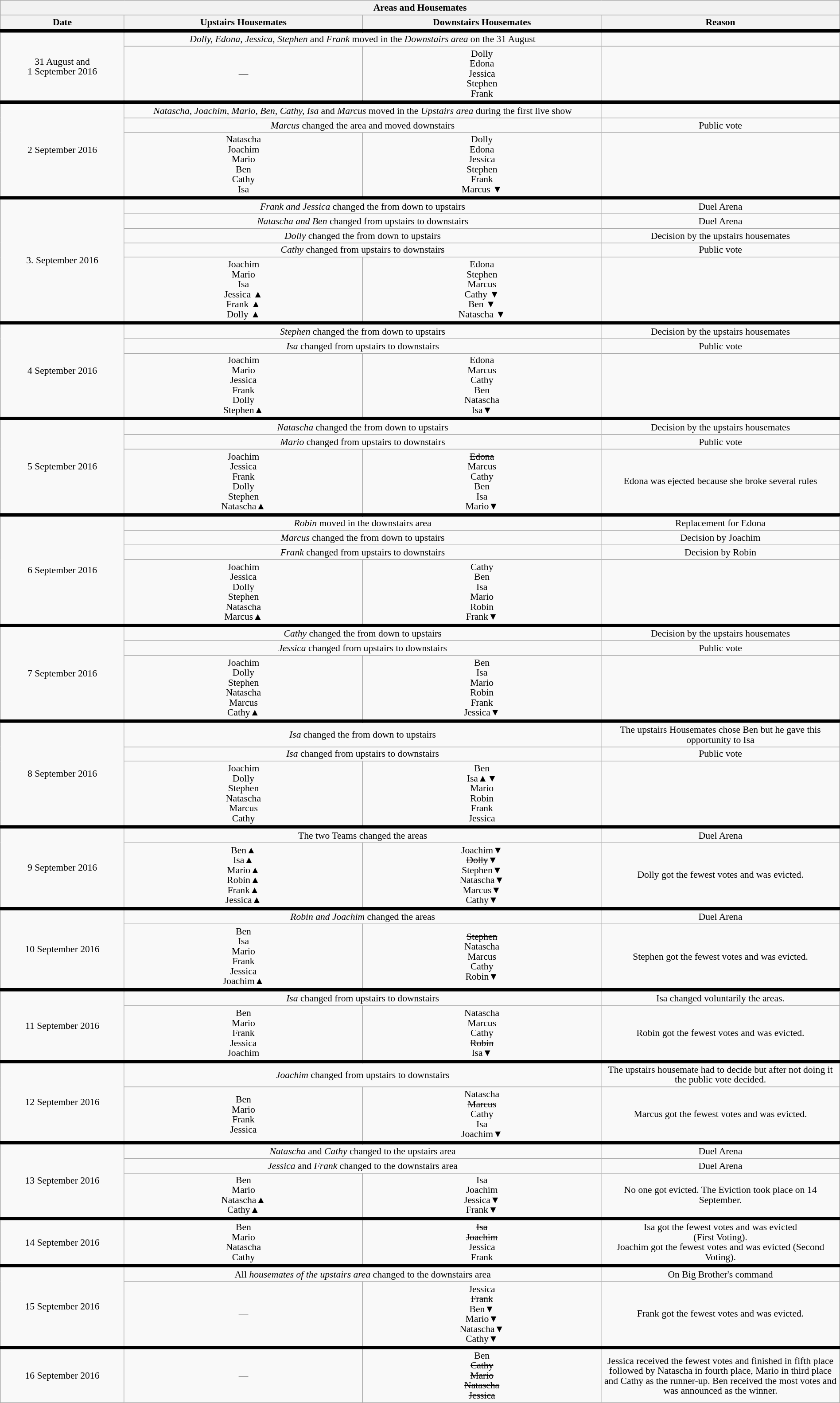<table class="mw-collapsible mw-collapsed wikitable" style="width:100%; text-align:center; line-height:15px; font-size:90%;">
<tr>
<th colspan="4">Areas and Housemates</th>
</tr>
<tr class="hintergrandfarbe5">
<th width="200">Date</th>
<th width="400">Upstairs Housemates</th>
<th width="400">Downstairs Housemates</th>
<th width="400">Reason</th>
</tr>
<tr style="border-top:5px solid #000000;">
<td rowspan="2">31 August and<br>1 September 2016</td>
<td colspan="2"><em>Dolly, Edona, Jessica, Stephen</em> and <em>Frank</em> moved in the <em>Downstairs area</em> on the 31 August</td>
<td></td>
</tr>
<tr>
<td>—</td>
<td>Dolly<br>Edona<br>Jessica<br>Stephen<br>Frank</td>
<td></td>
</tr>
<tr style="border-top:5px solid #000000;">
<td rowspan="3">2 September 2016</td>
<td colspan="2"><em>Natascha, Joachim, Mario, Ben, Cathy, Isa</em> and <em>Marcus</em> moved in the <em>Upstairs area</em> during the first live show</td>
<td></td>
</tr>
<tr>
<td colspan="2"><em>Marcus</em> changed the area and moved downstairs</td>
<td>Public vote</td>
</tr>
<tr>
<td>Natascha<br>Joachim<br>Mario<br>Ben<br>Cathy<br>Isa</td>
<td>Dolly<br>Edona<br>Jessica<br>Stephen<br>Frank<br>Marcus <span>▼</span></td>
<td></td>
</tr>
<tr style="border-top:5px solid #000000;">
<td rowspan="5">3. September 2016</td>
<td colspan="2"><em>Frank and Jessica</em> changed the from down to upstairs</td>
<td>Duel Arena</td>
</tr>
<tr>
<td colspan="2"><em>Natascha and Ben</em> changed from upstairs to downstairs</td>
<td>Duel Arena</td>
</tr>
<tr>
<td colspan="2"><em>Dolly</em> changed the from down to upstairs</td>
<td>Decision by the upstairs housemates</td>
</tr>
<tr>
<td colspan="2"><em>Cathy</em> changed from upstairs to downstairs</td>
<td>Public vote</td>
</tr>
<tr>
<td>Joachim<br>Mario<br>Isa<br>Jessica <span>▲</span><br>Frank <span>▲</span><br>Dolly <span>▲</span></td>
<td>Edona<br>Stephen<br>Marcus<br>Cathy <span>▼</span><br>Ben <span>▼</span><br>Natascha <span>▼</span></td>
<td></td>
</tr>
<tr style="border-top:5px solid #000000;">
<td rowspan="3">4 September 2016</td>
<td colspan="2"><em>Stephen</em> changed the from down to upstairs</td>
<td>Decision by the upstairs housemates</td>
</tr>
<tr>
<td colspan="2"><em>Isa</em> changed from upstairs to downstairs</td>
<td>Public vote</td>
</tr>
<tr>
<td>Joachim<br>Mario<br>Jessica<br>Frank<br>Dolly<br>Stephen<span>▲</span></td>
<td>Edona<br>Marcus<br>Cathy<br>Ben<br>Natascha<br>Isa<span>▼</span></td>
<td></td>
</tr>
<tr style="border-top:5px solid #000000;">
<td rowspan="3">5 September 2016</td>
<td colspan="2"><em>Natascha</em> changed the from down to upstairs</td>
<td>Decision by the upstairs housemates</td>
</tr>
<tr>
<td colspan="2"><em>Mario</em> changed from upstairs to downstairs</td>
<td>Public vote</td>
</tr>
<tr>
<td>Joachim<br>Jessica<br>Frank<br>Dolly<br>Stephen<br>Natascha<span>▲</span></td>
<td><s>Edona</s><br>Marcus<br>Cathy<br>Ben<br>Isa<br>Mario<span>▼</span></td>
<td>Edona was ejected because she broke several rules</td>
</tr>
<tr style="border-top:5px solid #000000;">
<td rowspan="4">6 September 2016</td>
<td colspan="2"><em>Robin</em> moved in the downstairs area</td>
<td>Replacement for Edona</td>
</tr>
<tr>
<td colspan="2"><em>Marcus</em> changed the from down to upstairs</td>
<td>Decision by Joachim</td>
</tr>
<tr>
<td colspan="2"><em>Frank</em> changed from upstairs to downstairs</td>
<td>Decision by Robin</td>
</tr>
<tr>
<td>Joachim<br>Jessica<br>Dolly<br>Stephen<br>Natascha<br>Marcus<span>▲</span></td>
<td>Cathy<br>Ben<br>Isa<br>Mario<br>Robin<br>Frank<span>▼</span></td>
<td></td>
</tr>
<tr style="border-top:5px solid #000000;">
<td rowspan="3">7 September 2016</td>
<td colspan="2"><em>Cathy</em> changed the from down to upstairs</td>
<td>Decision by the upstairs housemates</td>
</tr>
<tr>
<td colspan="2"><em>Jessica</em> changed from upstairs to downstairs</td>
<td>Public vote</td>
</tr>
<tr>
<td>Joachim<br>Dolly<br>Stephen<br>Natascha<br>Marcus<br>Cathy<span>▲</span></td>
<td>Ben<br>Isa<br>Mario<br>Robin<br>Frank<br>Jessica<span>▼</span></td>
<td></td>
</tr>
<tr style="border-top:5px solid #000000;">
<td rowspan="3">8 September 2016</td>
<td colspan="2"><em>Isa</em> changed the from down to upstairs</td>
<td>The upstairs Housemates chose Ben but he gave this opportunity to Isa</td>
</tr>
<tr>
<td colspan="2"><em>Isa</em> changed from upstairs to downstairs</td>
<td>Public vote</td>
</tr>
<tr>
<td>Joachim<br>Dolly<br>Stephen<br>Natascha<br>Marcus<br>Cathy</td>
<td>Ben<br>Isa<span>▲</span><span>▼</span><br>Mario<br>Robin<br>Frank<br>Jessica</td>
<td></td>
</tr>
<tr style="border-top:5px solid #000000;">
<td rowspan="2">9 September 2016</td>
<td colspan="2">The two Teams changed the areas</td>
<td>Duel Arena</td>
</tr>
<tr>
<td>Ben<span>▲</span><br>Isa<span>▲</span><br>Mario<span>▲</span><br>Robin<span>▲</span><br>Frank<span>▲</span><br>Jessica<span>▲</span></td>
<td>Joachim<span>▼</span><br><s>Dolly</s><span>▼</span><br>Stephen<span>▼</span><br>Natascha<span>▼</span><br>Marcus<span>▼</span><br>Cathy<span>▼</span></td>
<td>Dolly got the fewest votes and was evicted.</td>
</tr>
<tr style="border-top:5px solid #000000;">
<td rowspan="2">10 September 2016</td>
<td colspan="2"><em>Robin and Joachim</em> changed the areas</td>
<td>Duel Arena</td>
</tr>
<tr>
<td>Ben<br>Isa<br>Mario<br>Frank<br>Jessica<br>Joachim<span>▲</span></td>
<td><s>Stephen</s><br>Natascha<br>Marcus<br>Cathy<br>Robin<span>▼</span></td>
<td>Stephen got the fewest votes and was evicted.</td>
</tr>
<tr style="border-top:5px solid #000000;">
<td rowspan="2">11 September 2016</td>
<td colspan="2"><em>Isa</em> changed from upstairs to downstairs</td>
<td>Isa changed voluntarily the areas.</td>
</tr>
<tr>
<td>Ben<br>Mario<br>Frank<br>Jessica<br>Joachim</td>
<td>Natascha<br>Marcus<br>Cathy<br><s>Robin</s><br>Isa<span>▼</span></td>
<td>Robin got the fewest votes and was evicted.</td>
</tr>
<tr style="border-top:5px solid #000000;">
<td rowspan="2">12 September 2016</td>
<td colspan="2"><em>Joachim</em> changed from upstairs to downstairs</td>
<td>The upstairs housemate had to decide but after not doing it the public vote decided.</td>
</tr>
<tr>
<td>Ben<br>Mario<br>Frank<br>Jessica</td>
<td>Natascha<br><s>Marcus</s><br>Cathy<br>Isa<br>Joachim<span>▼</span></td>
<td>Marcus got the fewest votes and was evicted.</td>
</tr>
<tr style="border-top:5px solid #000000;">
<td rowspan="3">13 September 2016</td>
<td colspan="2"><em>Natascha</em> and <em>Cathy</em> changed to the upstairs area</td>
<td>Duel Arena</td>
</tr>
<tr>
<td colspan="2"><em>Jessica</em> and <em>Frank</em> changed to the downstairs area</td>
<td>Duel Arena</td>
</tr>
<tr>
<td>Ben<br>Mario<br>Natascha<span>▲</span><br>Cathy<span>▲</span></td>
<td>Isa<br>Joachim<br>Jessica<span>▼</span><br>Frank<span>▼</span></td>
<td>No one got evicted. The Eviction took place on 14 September.</td>
</tr>
<tr style="border-top:5px solid #000000;">
<td rowspan="1">14 September 2016</td>
<td>Ben<br>Mario<br>Natascha<br>Cathy</td>
<td><s>Isa</s><br><s>Joachim</s><br>Jessica<br>Frank</td>
<td>Isa got the fewest votes and was evicted <br>(First Voting).<br>Joachim got the fewest votes and was evicted (Second Voting).</td>
</tr>
<tr style="border-top:5px solid #000000;">
<td rowspan="2">15 September 2016</td>
<td colspan="2">All <em>housemates of the upstairs area</em> changed to the downstairs area</td>
<td>On Big Brother's command</td>
</tr>
<tr>
<td>—</td>
<td>Jessica<br><s>Frank</s><br>Ben<span>▼</span><br>Mario<span>▼</span><br>Natascha<span>▼</span><br>Cathy<span>▼</span></td>
<td>Frank got the fewest votes and was evicted.</td>
</tr>
<tr style="border-top:5px solid #000000;">
<td rowspan="1">16 September 2016</td>
<td>—</td>
<td>Ben<br><s>Cathy</s><br><s>Mario</s><br><s>Natascha</s><br><s>Jessica</s></td>
<td>Jessica received the fewest votes and finished in fifth place followed by Natascha in fourth place, Mario in third place and Cathy as the runner-up. Ben received the most votes and was announced as the winner.</td>
</tr>
</table>
